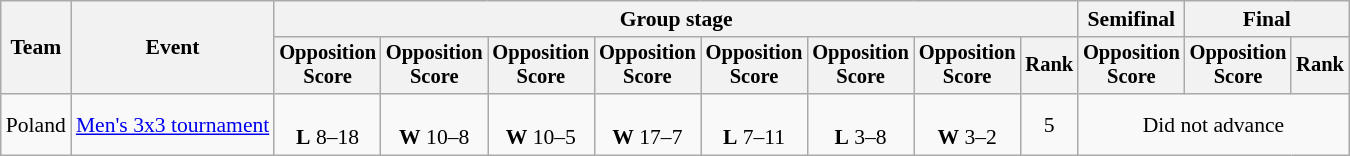<table class="wikitable" style="font-size:90%">
<tr>
<th rowspan="2">Team</th>
<th rowspan="2">Event</th>
<th colspan="8">Group stage</th>
<th>Semifinal</th>
<th colspan="2">Final</th>
</tr>
<tr style="font-size:95%">
<th>Opposition<br>Score</th>
<th>Opposition<br>Score</th>
<th>Opposition<br>Score</th>
<th>Opposition<br>Score</th>
<th>Opposition<br>Score</th>
<th>Opposition<br>Score</th>
<th>Opposition<br>Score</th>
<th>Rank</th>
<th>Opposition<br>Score</th>
<th>Opposition<br>Score</th>
<th>Rank</th>
</tr>
<tr align="center">
<td align="left">Poland</td>
<td align="left"><a href='#'>Men's 3x3 tournament</a></td>
<td><br><strong>L</strong> 8–18</td>
<td><br><strong>W</strong> 10–8</td>
<td><br><strong>W</strong> 10–5</td>
<td><br><strong>W</strong> 17–7</td>
<td><br><strong>L</strong> 7–11</td>
<td><br><strong>L</strong> 3–8</td>
<td><br><strong>W</strong> 3–2</td>
<td>5</td>
<td colspan=3>Did not advance</td>
</tr>
</table>
